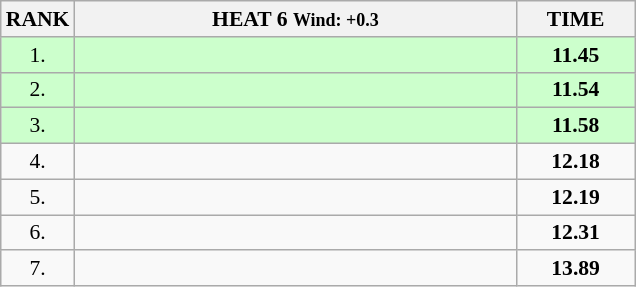<table class="wikitable" style="border-collapse: collapse; font-size: 90%;">
<tr>
<th>RANK</th>
<th style="width: 20em">HEAT 6 <small>Wind: +0.3</small></th>
<th style="width: 5em">TIME</th>
</tr>
<tr style="background:#ccffcc;">
<td align="center">1.</td>
<td></td>
<td align="center"><strong>11.45</strong></td>
</tr>
<tr style="background:#ccffcc;">
<td align="center">2.</td>
<td></td>
<td align="center"><strong>11.54</strong></td>
</tr>
<tr style="background:#ccffcc;">
<td align="center">3.</td>
<td></td>
<td align="center"><strong>11.58</strong></td>
</tr>
<tr>
<td align="center">4.</td>
<td></td>
<td align="center"><strong>12.18</strong></td>
</tr>
<tr>
<td align="center">5.</td>
<td></td>
<td align="center"><strong>12.19</strong></td>
</tr>
<tr>
<td align="center">6.</td>
<td></td>
<td align="center"><strong>12.31</strong></td>
</tr>
<tr>
<td align="center">7.</td>
<td></td>
<td align="center"><strong>13.89</strong></td>
</tr>
</table>
